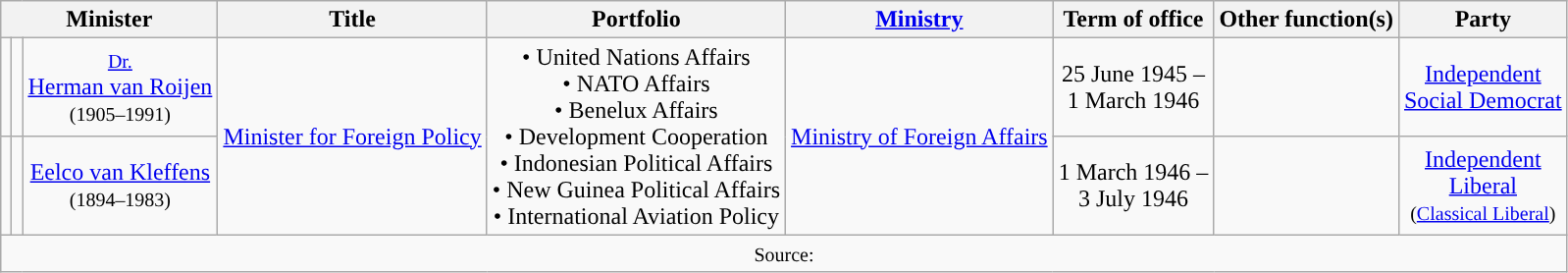<table class="wikitable" style="text-align:center">
<tr>
<th colspan=3>Minister</th>
<th>Title</th>
<th>Portfolio</th>
<th><a href='#'>Ministry</a></th>
<th>Term of office</th>
<th>Other function(s)</th>
<th>Party</th>
</tr>
<tr>
<td style="background:"></td>
<td></td>
<td><small><a href='#'>Dr.</a></small> <br> <a href='#'>Herman van Roijen</a> <br> <small>(1905–1991)</small></td>
<td rowspan=2><a href='#'>Minister for Foreign Policy</a></td>
<td rowspan=2>• United Nations Affairs <br> • NATO Affairs <br> • Benelux Affairs <br> • Development Cooperation <br> • Indonesian Political Affairs <br> • New Guinea Political Affairs <br> • International Aviation Policy</td>
<td rowspan=2><a href='#'>Ministry of Foreign Affairs</a></td>
<td>25 June 1945 – <br> 1 March 1946 <br> </td>
<td></td>
<td><a href='#'>Independent <br> Social Democrat</a></td>
</tr>
<tr>
<td style="background:"></td>
<td></td>
<td><a href='#'>Eelco van Kleffens</a> <br> <small>(1894–1983)</small></td>
<td>1 March 1946 – <br> 3 July 1946</td>
<td></td>
<td><a href='#'>Independent <br> Liberal</a> <br> <small>(<a href='#'>Classical Liberal</a>)</small></td>
</tr>
<tr>
<td colspan=9><small>Source:</small></td>
</tr>
</table>
